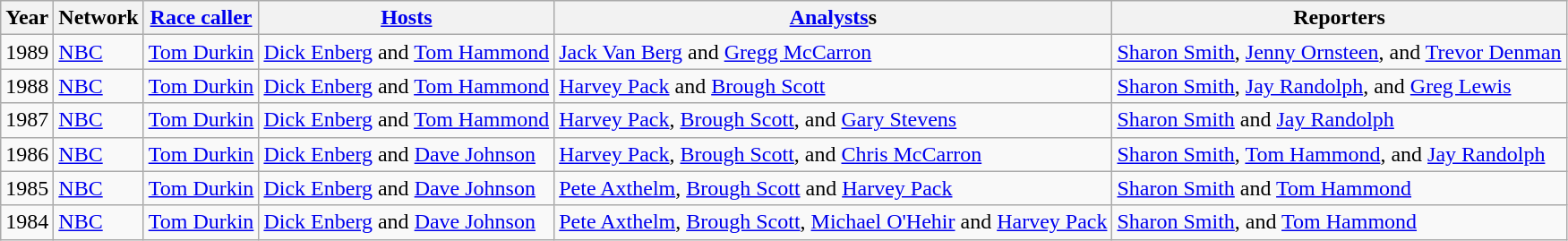<table class="wikitable">
<tr>
<th>Year</th>
<th>Network</th>
<th><a href='#'>Race caller</a></th>
<th><a href='#'>Hosts</a></th>
<th><a href='#'>Analysts</a>s</th>
<th>Reporters</th>
</tr>
<tr>
<td>1989</td>
<td><a href='#'>NBC</a></td>
<td><a href='#'>Tom Durkin</a></td>
<td><a href='#'>Dick Enberg</a> and <a href='#'>Tom Hammond</a></td>
<td><a href='#'>Jack Van Berg</a> and <a href='#'>Gregg McCarron</a></td>
<td><a href='#'>Sharon Smith</a>, <a href='#'>Jenny Ornsteen</a>, and <a href='#'>Trevor Denman</a></td>
</tr>
<tr>
<td>1988</td>
<td><a href='#'>NBC</a></td>
<td><a href='#'>Tom Durkin</a></td>
<td><a href='#'>Dick Enberg</a> and <a href='#'>Tom Hammond</a></td>
<td><a href='#'>Harvey Pack</a> and <a href='#'>Brough Scott</a></td>
<td><a href='#'>Sharon Smith</a>, <a href='#'>Jay Randolph</a>, and <a href='#'>Greg Lewis</a></td>
</tr>
<tr>
<td>1987</td>
<td><a href='#'>NBC</a></td>
<td><a href='#'>Tom Durkin</a></td>
<td><a href='#'>Dick Enberg</a> and <a href='#'>Tom Hammond</a></td>
<td><a href='#'>Harvey Pack</a>, <a href='#'>Brough Scott</a>, and <a href='#'>Gary Stevens</a></td>
<td><a href='#'>Sharon Smith</a> and <a href='#'>Jay Randolph</a></td>
</tr>
<tr>
<td>1986</td>
<td><a href='#'>NBC</a></td>
<td><a href='#'>Tom Durkin</a></td>
<td><a href='#'>Dick Enberg</a> and <a href='#'>Dave Johnson</a></td>
<td><a href='#'>Harvey Pack</a>, <a href='#'>Brough Scott</a>, and <a href='#'>Chris McCarron</a></td>
<td><a href='#'>Sharon Smith</a>, <a href='#'>Tom Hammond</a>, and <a href='#'>Jay Randolph</a></td>
</tr>
<tr>
<td>1985</td>
<td><a href='#'>NBC</a></td>
<td><a href='#'>Tom Durkin</a></td>
<td><a href='#'>Dick Enberg</a> and <a href='#'>Dave Johnson</a></td>
<td><a href='#'>Pete Axthelm</a>, <a href='#'>Brough Scott</a> and <a href='#'>Harvey Pack</a></td>
<td><a href='#'>Sharon Smith</a> and <a href='#'>Tom Hammond</a></td>
</tr>
<tr>
<td>1984</td>
<td><a href='#'>NBC</a></td>
<td><a href='#'>Tom Durkin</a></td>
<td><a href='#'>Dick Enberg</a> and <a href='#'>Dave Johnson</a></td>
<td><a href='#'>Pete Axthelm</a>, <a href='#'>Brough Scott</a>, <a href='#'>Michael O'Hehir</a> and <a href='#'>Harvey Pack</a></td>
<td><a href='#'>Sharon Smith</a>, and <a href='#'>Tom Hammond</a></td>
</tr>
</table>
